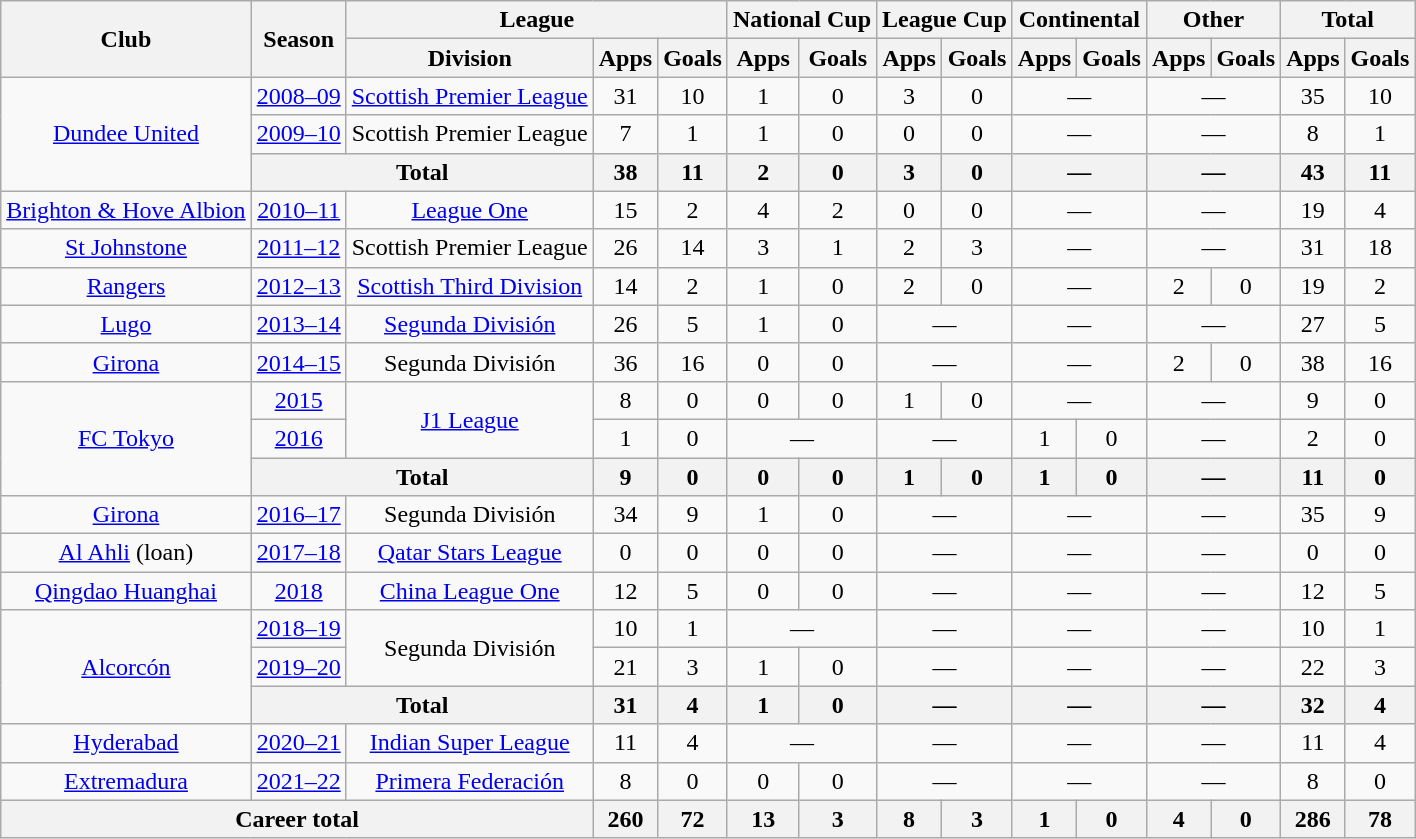<table class="wikitable" style="font-size:100%; text-align:center">
<tr>
<th rowspan="2">Club</th>
<th rowspan="2">Season</th>
<th colspan="3">League</th>
<th colspan="2">National Cup</th>
<th colspan="2">League Cup</th>
<th colspan="2">Continental</th>
<th colspan="2">Other</th>
<th colspan="2">Total</th>
</tr>
<tr>
<th>Division</th>
<th>Apps</th>
<th>Goals</th>
<th>Apps</th>
<th>Goals</th>
<th>Apps</th>
<th>Goals</th>
<th>Apps</th>
<th>Goals</th>
<th>Apps</th>
<th>Goals</th>
<th>Apps</th>
<th>Goals</th>
</tr>
<tr>
<td rowspan="3"><a href='#'>Dundee United</a></td>
<td><a href='#'>2008–09</a></td>
<td><a href='#'>Scottish Premier League</a></td>
<td>31</td>
<td>10</td>
<td>1</td>
<td>0</td>
<td>3</td>
<td>0</td>
<td colspan="2">—</td>
<td colspan="2">—</td>
<td>35</td>
<td>10</td>
</tr>
<tr>
<td><a href='#'>2009–10</a></td>
<td>Scottish Premier League</td>
<td>7</td>
<td>1</td>
<td>1</td>
<td>0</td>
<td>0</td>
<td>0</td>
<td colspan="2">—</td>
<td colspan="2">—</td>
<td>8</td>
<td>1</td>
</tr>
<tr>
<th colspan="2">Total</th>
<th>38</th>
<th>11</th>
<th>2</th>
<th>0</th>
<th>3</th>
<th>0</th>
<th colspan="2">—</th>
<th colspan="2">—</th>
<th>43</th>
<th>11</th>
</tr>
<tr>
<td><a href='#'>Brighton & Hove Albion</a></td>
<td><a href='#'>2010–11</a></td>
<td><a href='#'>League One</a></td>
<td>15</td>
<td>2</td>
<td>4</td>
<td>2</td>
<td>0</td>
<td>0</td>
<td colspan="2">—</td>
<td colspan="2">—</td>
<td>19</td>
<td>4</td>
</tr>
<tr>
<td><a href='#'>St Johnstone</a></td>
<td><a href='#'>2011–12</a></td>
<td>Scottish Premier League</td>
<td>26</td>
<td>14</td>
<td>3</td>
<td>1</td>
<td>2</td>
<td>3</td>
<td colspan="2">—</td>
<td colspan="2">—</td>
<td>31</td>
<td>18</td>
</tr>
<tr>
<td><a href='#'>Rangers</a></td>
<td><a href='#'>2012–13</a></td>
<td><a href='#'>Scottish Third Division</a></td>
<td>14</td>
<td>2</td>
<td>1</td>
<td>0</td>
<td>2</td>
<td>0</td>
<td colspan="2">—</td>
<td>2</td>
<td>0</td>
<td>19</td>
<td>2</td>
</tr>
<tr>
<td><a href='#'>Lugo</a></td>
<td><a href='#'>2013–14</a></td>
<td><a href='#'>Segunda División</a></td>
<td>26</td>
<td>5</td>
<td>1</td>
<td>0</td>
<td colspan="2">—</td>
<td colspan="2">—</td>
<td colspan="2">—</td>
<td>27</td>
<td>5</td>
</tr>
<tr>
<td><a href='#'>Girona</a></td>
<td><a href='#'>2014–15</a></td>
<td>Segunda División</td>
<td>36</td>
<td>16</td>
<td>0</td>
<td>0</td>
<td colspan="2">—</td>
<td colspan="2">—</td>
<td>2</td>
<td>0</td>
<td>38</td>
<td>16</td>
</tr>
<tr>
<td rowspan="3"><a href='#'>FC Tokyo</a></td>
<td><a href='#'>2015</a></td>
<td rowspan="2"><a href='#'>J1 League</a></td>
<td>8</td>
<td>0</td>
<td>0</td>
<td>0</td>
<td>1</td>
<td>0</td>
<td colspan="2">—</td>
<td colspan="2">—</td>
<td>9</td>
<td>0</td>
</tr>
<tr>
<td><a href='#'>2016</a></td>
<td>1</td>
<td>0</td>
<td colspan="2">—</td>
<td colspan="2">—</td>
<td>1</td>
<td>0</td>
<td colspan="2">—</td>
<td>2</td>
<td>0</td>
</tr>
<tr>
<th colspan="2">Total</th>
<th>9</th>
<th>0</th>
<th>0</th>
<th>0</th>
<th>1</th>
<th>0</th>
<th>1</th>
<th>0</th>
<th colspan="2">—</th>
<th>11</th>
<th>0</th>
</tr>
<tr>
<td><a href='#'>Girona</a></td>
<td><a href='#'>2016–17</a></td>
<td>Segunda División</td>
<td>34</td>
<td>9</td>
<td>1</td>
<td>0</td>
<td colspan="2">—</td>
<td colspan="2">—</td>
<td colspan="2">—</td>
<td>35</td>
<td>9</td>
</tr>
<tr>
<td><a href='#'>Al Ahli</a> (loan)</td>
<td><a href='#'>2017–18</a></td>
<td><a href='#'>Qatar Stars League</a></td>
<td>0</td>
<td>0</td>
<td>0</td>
<td>0</td>
<td colspan="2">—</td>
<td colspan="2">—</td>
<td colspan="2">—</td>
<td>0</td>
<td>0</td>
</tr>
<tr>
<td><a href='#'>Qingdao Huanghai</a></td>
<td><a href='#'>2018</a></td>
<td><a href='#'>China League One</a></td>
<td>12</td>
<td>5</td>
<td>0</td>
<td>0</td>
<td colspan="2">—</td>
<td colspan="2">—</td>
<td colspan="2">—</td>
<td>12</td>
<td>5</td>
</tr>
<tr>
<td rowspan="3"><a href='#'>Alcorcón</a></td>
<td><a href='#'>2018–19</a></td>
<td rowspan="2">Segunda División</td>
<td>10</td>
<td>1</td>
<td colspan="2">—</td>
<td colspan="2">—</td>
<td colspan="2">—</td>
<td colspan="2">—</td>
<td>10</td>
<td>1</td>
</tr>
<tr>
<td><a href='#'>2019–20</a></td>
<td>21</td>
<td>3</td>
<td>1</td>
<td>0</td>
<td colspan="2">—</td>
<td colspan="2">—</td>
<td colspan="2">—</td>
<td>22</td>
<td>3</td>
</tr>
<tr>
<th colspan="2">Total</th>
<th>31</th>
<th>4</th>
<th>1</th>
<th>0</th>
<th colspan="2">—</th>
<th colspan="2">—</th>
<th colspan="2">—</th>
<th>32</th>
<th>4</th>
</tr>
<tr>
<td><a href='#'>Hyderabad</a></td>
<td><a href='#'>2020–21</a></td>
<td><a href='#'>Indian Super League</a></td>
<td>11</td>
<td>4</td>
<td colspan="2">—</td>
<td colspan="2">—</td>
<td colspan="2">—</td>
<td colspan="2">—</td>
<td>11</td>
<td>4</td>
</tr>
<tr>
<td><a href='#'>Extremadura</a></td>
<td><a href='#'>2021–22</a></td>
<td><a href='#'>Primera Federación</a></td>
<td>8</td>
<td>0</td>
<td>0</td>
<td>0</td>
<td colspan="2">—</td>
<td colspan="2">—</td>
<td colspan="2">—</td>
<td>8</td>
<td>0</td>
</tr>
<tr>
<th colspan="3">Career total</th>
<th>260</th>
<th>72</th>
<th>13</th>
<th>3</th>
<th>8</th>
<th>3</th>
<th>1</th>
<th>0</th>
<th>4</th>
<th>0</th>
<th>286</th>
<th>78</th>
</tr>
</table>
